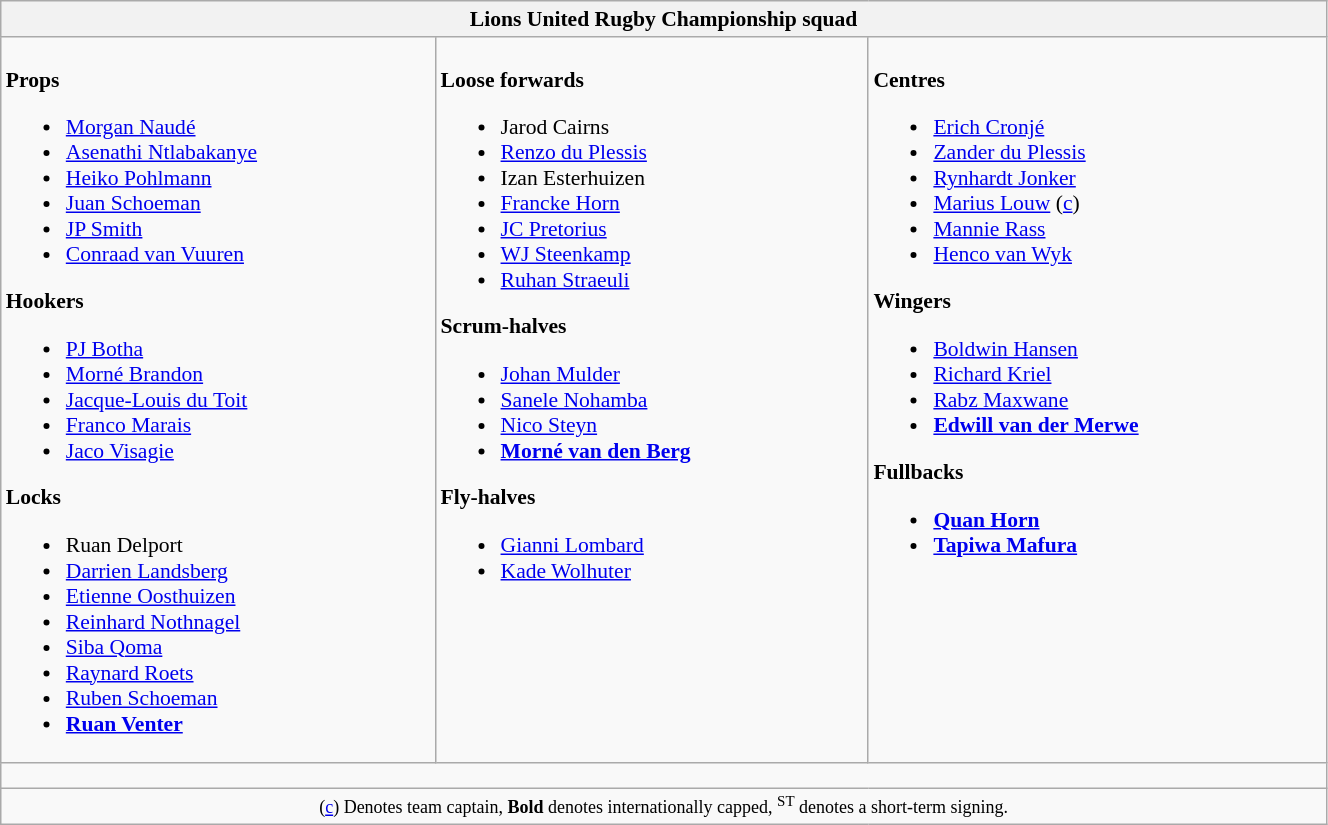<table class="wikitable" style="text-align:left; font-size:90%; width:70%">
<tr>
<th colspan="100%">Lions United Rugby Championship squad</th>
</tr>
<tr valign="top">
<td><br><strong>Props</strong><ul><li> <a href='#'>Morgan Naudé</a></li><li> <a href='#'>Asenathi Ntlabakanye</a></li><li> <a href='#'>Heiko Pohlmann</a></li><li> <a href='#'>Juan Schoeman</a></li><li> <a href='#'>JP Smith</a></li><li> <a href='#'>Conraad van Vuuren</a></li></ul><strong>Hookers</strong><ul><li> <a href='#'>PJ Botha</a></li><li> <a href='#'>Morné Brandon</a></li><li> <a href='#'>Jacque-Louis du Toit</a></li><li> <a href='#'>Franco Marais</a></li><li> <a href='#'>Jaco Visagie</a></li></ul><strong>Locks</strong><ul><li> Ruan Delport</li><li> <a href='#'>Darrien Landsberg</a></li><li> <a href='#'>Etienne Oosthuizen</a></li><li> <a href='#'>Reinhard Nothnagel</a></li><li> <a href='#'>Siba Qoma</a></li><li> <a href='#'>Raynard Roets</a></li><li> <a href='#'>Ruben Schoeman</a></li><li> <strong><a href='#'>Ruan Venter</a></strong></li></ul></td>
<td><br><strong>Loose forwards</strong><ul><li> Jarod Cairns</li><li> <a href='#'>Renzo du Plessis</a></li><li> Izan Esterhuizen</li><li> <a href='#'>Francke Horn</a></li><li> <a href='#'>JC Pretorius</a></li><li> <a href='#'>WJ Steenkamp</a></li><li> <a href='#'>Ruhan Straeuli</a></li></ul><strong>Scrum-halves</strong><ul><li> <a href='#'>Johan Mulder</a></li><li> <a href='#'>Sanele Nohamba</a></li><li> <a href='#'>Nico Steyn</a></li><li> <strong><a href='#'>Morné van den Berg</a></strong></li></ul><strong>Fly-halves</strong><ul><li> <a href='#'>Gianni Lombard</a></li><li> <a href='#'>Kade Wolhuter</a></li></ul></td>
<td><br><strong>Centres</strong><ul><li> <a href='#'>Erich Cronjé</a></li><li> <a href='#'>Zander du Plessis</a></li><li> <a href='#'>Rynhardt Jonker</a></li><li> <a href='#'>Marius Louw</a> (<a href='#'>c</a>)</li><li> <a href='#'>Mannie Rass</a></li><li> <a href='#'>Henco van Wyk</a></li></ul><strong>Wingers</strong><ul><li> <a href='#'>Boldwin Hansen</a></li><li> <a href='#'>Richard Kriel</a></li><li> <a href='#'>Rabz Maxwane</a></li><li> <strong><a href='#'>Edwill van der Merwe</a></strong></li></ul><strong>Fullbacks</strong><ul><li> <strong><a href='#'>Quan Horn</a></strong></li><li> <strong><a href='#'>Tapiwa Mafura</a></strong></li></ul></td>
</tr>
<tr>
<td colspan="100%" style="height: 10px;"></td>
</tr>
<tr>
<td colspan="100%" style="text-align:center;"><small>(<a href='#'>c</a>) Denotes team captain, <strong>Bold</strong> denotes internationally capped, <sup>ST</sup> denotes a short-term signing.</small> </td>
</tr>
</table>
